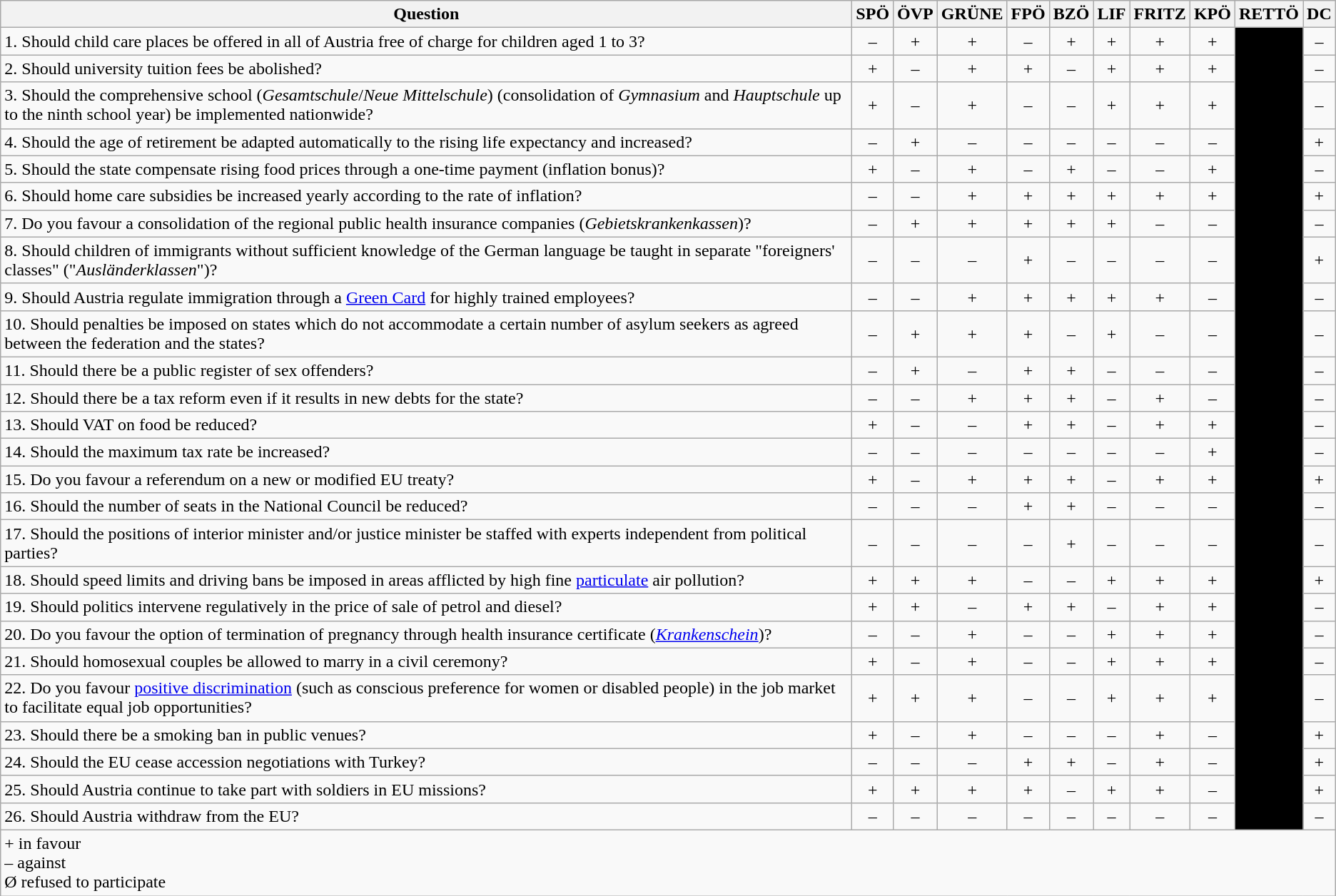<table class="wikitable">
<tr>
<th>Question</th>
<th>SPÖ</th>
<th>ÖVP</th>
<th>GRÜNE</th>
<th>FPÖ</th>
<th>BZÖ</th>
<th>LIF</th>
<th>FRITZ</th>
<th>KPÖ</th>
<th>RETTÖ</th>
<th>DC</th>
</tr>
<tr>
<td>1. Should child care places be offered in all of Austria free of charge for children aged 1 to 3?</td>
<td align="center">–</td>
<td align="center">+</td>
<td align="center">+</td>
<td align="center">–</td>
<td align="center">+</td>
<td align="center">+</td>
<td align="center">+</td>
<td align="center">+</td>
<td align="center" rowspan="26" bgcolor=black><span>Ø</span></td>
<td align="center">–</td>
</tr>
<tr>
<td>2. Should university tuition fees be abolished?</td>
<td align="center">+</td>
<td align="center">–</td>
<td align="center">+</td>
<td align="center">+</td>
<td align="center">–</td>
<td align="center">+</td>
<td align="center">+</td>
<td align="center">+</td>
<td align="center">–</td>
</tr>
<tr>
<td>3. Should the comprehensive school (<em>Gesamtschule</em>/<em>Neue Mittelschule</em>) (consolidation of <em>Gymnasium</em> and <em>Hauptschule</em> up to the ninth school year) be implemented nationwide?</td>
<td align="center">+</td>
<td align="center">–</td>
<td align="center">+</td>
<td align="center">–</td>
<td align="center">–</td>
<td align="center">+</td>
<td align="center">+</td>
<td align="center">+</td>
<td align="center">–</td>
</tr>
<tr>
<td>4. Should the age of retirement be adapted automatically to the rising life expectancy and increased?</td>
<td align="center">–</td>
<td align="center">+</td>
<td align="center">–</td>
<td align="center">–</td>
<td align="center">–</td>
<td align="center">–</td>
<td align="center">–</td>
<td align="center">–</td>
<td align="center">+</td>
</tr>
<tr>
<td>5. Should the state compensate rising food prices through a one-time payment (inflation bonus)?</td>
<td align="center">+</td>
<td align="center">–</td>
<td align="center">+</td>
<td align="center">–</td>
<td align="center">+</td>
<td align="center">–</td>
<td align="center">–</td>
<td align="center">+</td>
<td align="center">–</td>
</tr>
<tr>
<td>6. Should home care subsidies be increased yearly according to the rate of inflation?</td>
<td align="center">–</td>
<td align="center">–</td>
<td align="center">+</td>
<td align="center">+</td>
<td align="center">+</td>
<td align="center">+</td>
<td align="center">+</td>
<td align="center">+</td>
<td align="center">+</td>
</tr>
<tr>
<td>7. Do you favour a consolidation of the regional public health insurance companies (<em>Gebietskrankenkassen</em>)?</td>
<td align="center">–</td>
<td align="center">+</td>
<td align="center">+</td>
<td align="center">+</td>
<td align="center">+</td>
<td align="center">+</td>
<td align="center">–</td>
<td align="center">–</td>
<td align="center">–</td>
</tr>
<tr>
<td>8. Should children of immigrants without sufficient knowledge of the German language be taught in separate "foreigners' classes" ("<em>Ausländerklassen</em>")?</td>
<td align="center">–</td>
<td align="center">–</td>
<td align="center">–</td>
<td align="center">+</td>
<td align="center">–</td>
<td align="center">–</td>
<td align="center">–</td>
<td align="center">–</td>
<td align="center">+</td>
</tr>
<tr>
<td>9. Should Austria regulate immigration through a <a href='#'>Green Card</a> for highly trained employees?</td>
<td align="center">–</td>
<td align="center">–</td>
<td align="center">+</td>
<td align="center">+</td>
<td align="center">+</td>
<td align="center">+</td>
<td align="center">+</td>
<td align="center">–</td>
<td align="center">–</td>
</tr>
<tr>
<td>10. Should penalties be imposed on states which do not accommodate a certain number of asylum seekers as agreed between the federation and the states?</td>
<td align="center">–</td>
<td align="center">+</td>
<td align="center">+</td>
<td align="center">+</td>
<td align="center">–</td>
<td align="center">+</td>
<td align="center">–</td>
<td align="center">–</td>
<td align="center">–</td>
</tr>
<tr>
<td>11. Should there be a public register of sex offenders?</td>
<td align="center">–</td>
<td align="center">+</td>
<td align="center">–</td>
<td align="center">+</td>
<td align="center">+</td>
<td align="center">–</td>
<td align="center">–</td>
<td align="center">–</td>
<td align="center">–</td>
</tr>
<tr>
<td>12. Should there be a tax reform even if it results in new debts for the state?</td>
<td align="center">–</td>
<td align="center">–</td>
<td align="center">+</td>
<td align="center">+</td>
<td align="center">+</td>
<td align="center">–</td>
<td align="center">+</td>
<td align="center">–</td>
<td align="center">–</td>
</tr>
<tr>
<td>13. Should VAT on food be reduced?</td>
<td align="center">+</td>
<td align="center">–</td>
<td align="center">–</td>
<td align="center">+</td>
<td align="center">+</td>
<td align="center">–</td>
<td align="center">+</td>
<td align="center">+</td>
<td align="center">–</td>
</tr>
<tr>
<td>14. Should the maximum tax rate be increased?</td>
<td align="center">–</td>
<td align="center">–</td>
<td align="center">–</td>
<td align="center">–</td>
<td align="center">–</td>
<td align="center">–</td>
<td align="center">–</td>
<td align="center">+</td>
<td align="center">–</td>
</tr>
<tr>
<td>15. Do you favour a referendum on a new or modified EU treaty?</td>
<td align="center">+</td>
<td align="center">–</td>
<td align="center">+</td>
<td align="center">+</td>
<td align="center">+</td>
<td align="center">–</td>
<td align="center">+</td>
<td align="center">+</td>
<td align="center">+</td>
</tr>
<tr>
<td>16. Should the number of seats in the National Council be reduced?</td>
<td align="center">–</td>
<td align="center">–</td>
<td align="center">–</td>
<td align="center">+</td>
<td align="center">+</td>
<td align="center">–</td>
<td align="center">–</td>
<td align="center">–</td>
<td align="center">–</td>
</tr>
<tr>
<td>17. Should the positions of interior minister and/or justice minister be staffed with experts independent from political parties?</td>
<td align="center">–</td>
<td align="center">–</td>
<td align="center">–</td>
<td align="center">–</td>
<td align="center">+</td>
<td align="center">–</td>
<td align="center">–</td>
<td align="center">–</td>
<td align="center">–</td>
</tr>
<tr>
<td>18. Should speed limits and driving bans be imposed in areas afflicted by high fine <a href='#'>particulate</a> air pollution?</td>
<td align="center">+</td>
<td align="center">+</td>
<td align="center">+</td>
<td align="center">–</td>
<td align="center">–</td>
<td align="center">+</td>
<td align="center">+</td>
<td align="center">+</td>
<td align="center">+</td>
</tr>
<tr>
<td>19. Should politics intervene regulatively in the price of sale of petrol and diesel?</td>
<td align="center">+</td>
<td align="center">+</td>
<td align="center">–</td>
<td align="center">+</td>
<td align="center">+</td>
<td align="center">–</td>
<td align="center">+</td>
<td align="center">+</td>
<td align="center">–</td>
</tr>
<tr>
<td>20. Do you favour the option of termination of pregnancy through health insurance certificate (<em><a href='#'>Krankenschein</a></em>)?</td>
<td align="center">–</td>
<td align="center">–</td>
<td align="center">+</td>
<td align="center">–</td>
<td align="center">–</td>
<td align="center">+</td>
<td align="center">+</td>
<td align="center">+</td>
<td align="center">–</td>
</tr>
<tr>
<td>21. Should homosexual couples be allowed to marry in a civil ceremony?</td>
<td align="center">+</td>
<td align="center">–</td>
<td align="center">+</td>
<td align="center">–</td>
<td align="center">–</td>
<td align="center">+</td>
<td align="center">+</td>
<td align="center">+</td>
<td align="center">–</td>
</tr>
<tr>
<td>22. Do you favour <a href='#'>positive discrimination</a> (such as conscious preference for women or disabled people) in the job market to facilitate equal job opportunities?</td>
<td align="center">+</td>
<td align="center">+</td>
<td align="center">+</td>
<td align="center">–</td>
<td align="center">–</td>
<td align="center">+</td>
<td align="center">+</td>
<td align="center">+</td>
<td align="center">–</td>
</tr>
<tr>
<td>23. Should there be a smoking ban in public venues?</td>
<td align="center">+</td>
<td align="center">–</td>
<td align="center">+</td>
<td align="center">–</td>
<td align="center">–</td>
<td align="center">–</td>
<td align="center">+</td>
<td align="center">–</td>
<td align="center">+</td>
</tr>
<tr>
<td>24. Should the EU cease accession negotiations with Turkey?</td>
<td align="center">–</td>
<td align="center">–</td>
<td align="center">–</td>
<td align="center">+</td>
<td align="center">+</td>
<td align="center">–</td>
<td align="center">+</td>
<td align="center">–</td>
<td align="center">+</td>
</tr>
<tr>
<td>25. Should Austria continue to take part with soldiers in EU missions?</td>
<td align="center">+</td>
<td align="center">+</td>
<td align="center">+</td>
<td align="center">+</td>
<td align="center">–</td>
<td align="center">+</td>
<td align="center">+</td>
<td align="center">–</td>
<td align="center">+</td>
</tr>
<tr>
<td>26. Should Austria withdraw from the EU?</td>
<td align="center">–</td>
<td align="center">–</td>
<td align="center">–</td>
<td align="center">–</td>
<td align="center">–</td>
<td align="center">–</td>
<td align="center">–</td>
<td align="center">–</td>
<td align="center">–</td>
</tr>
<tr>
<td colspan="11">+ in favour<br>– against<br>Ø refused to participate</td>
</tr>
</table>
